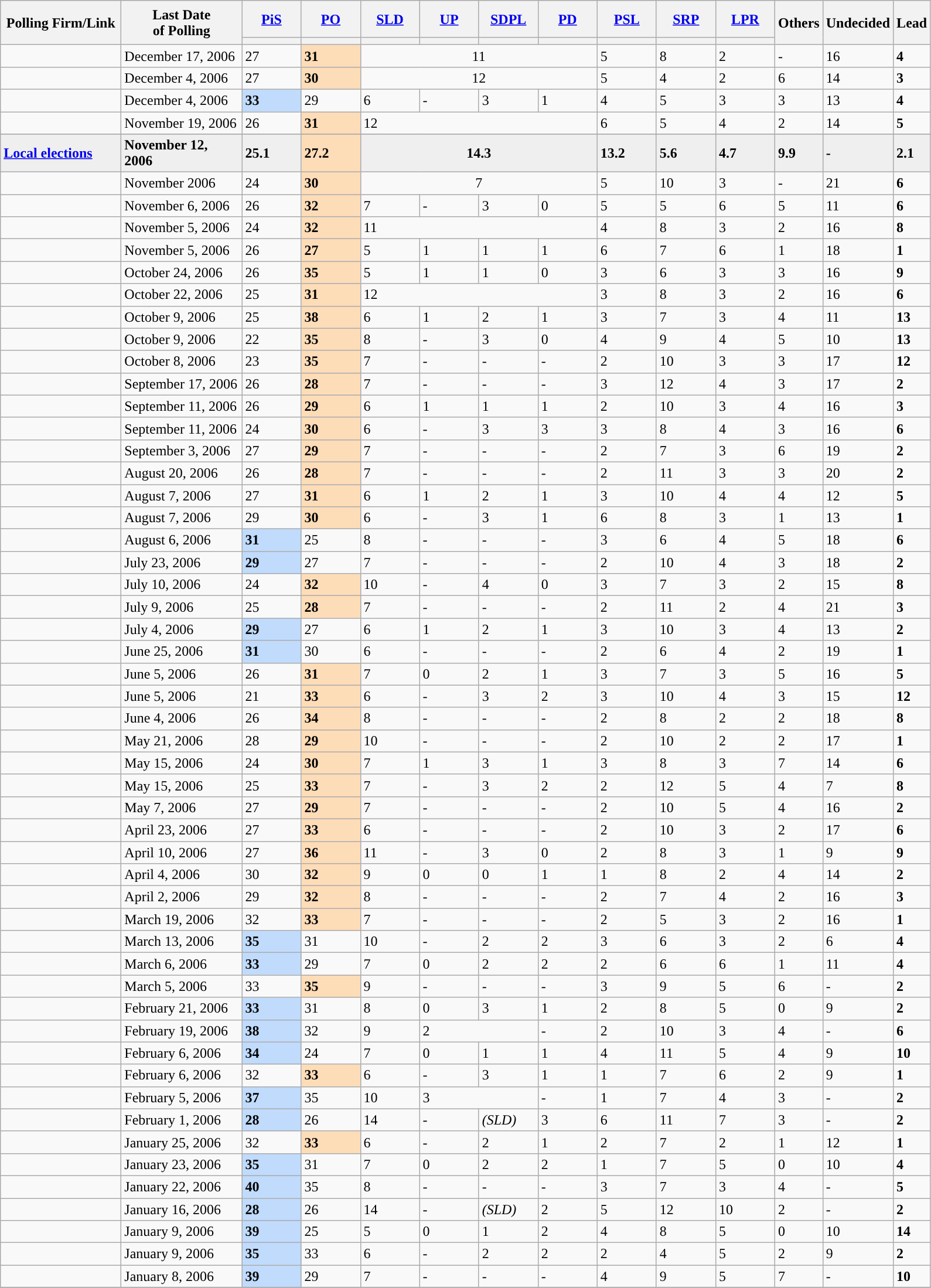<table class="wikitable sortable collapsible">
<tr style="height:42px; text-align:center; background-color:#E9E9E9">
<th rowspan="2" style="width:130px;">Polling Firm/Link</th>
<th rowspan="2" data-sort-type="date" style="width:130px;">Last Date<br>of Polling</th>
<th style="width:60px;" class="unsortable"><a href='#'>PiS</a></th>
<th style="width:60px;" class="unsortable"><a href='#'>PO</a></th>
<th style="width:60px;" class="unsortable"><a href='#'>SLD</a></th>
<th style="width:60px;" class="unsortable"><a href='#'>UP</a></th>
<th style="width:60px;" class="unsortable"><a href='#'>SDPL</a></th>
<th style="width:60px;" class="unsortable"><a href='#'>PD</a></th>
<th style="width:60px;" class="unsortable"><a href='#'>PSL</a></th>
<th style="width:60px;" class="unsortable"><a href='#'>SRP</a></th>
<th style="width:60px;" class="unsortable"><a href='#'>LPR</a></th>
<th rowspan="2" data-sort-type="number" style="width:40px;">Others</th>
<th rowspan="2" data-sort-type="number" style="width:40px;">Undecided</th>
<th rowspan="2" data-sort-type="number" style="width:30px;">Lead</th>
</tr>
<tr>
<th data-sort-type="number" style="height:1px; background:"></th>
<th data-sort-type="number" style="height:1px; background:"></th>
<th data-sort-type="number" style="height:1px; background:"></th>
<th data-sort-type="number" style="height:1px; background:"></th>
<th data-sort-type="number" style="height:1px; background:"></th>
<th data-sort-type="number" style="height:1px; background:"></th>
<th data-sort-type="number" style="height:1px; background:"></th>
<th data-sort-type="number" style="height:1px; background:"></th>
<th data-sort-type="number" style="height:1px; background:"></th>
</tr>
<tr>
<td></td>
<td>December 17, 2006</td>
<td>27</td>
<td style="background:#FDDCB8"><strong>31</strong></td>
<td colspan=4 align=center>11</td>
<td>5</td>
<td>8</td>
<td>2</td>
<td>-</td>
<td>16</td>
<td style="background:"><strong>4</strong></td>
</tr>
<tr>
<td></td>
<td>December 4, 2006</td>
<td>27</td>
<td style="background:#FDDCB8"><strong>30</strong></td>
<td colspan=4 align=center>12</td>
<td>5</td>
<td>4</td>
<td>2</td>
<td>6</td>
<td>14</td>
<td style="background:"><strong>3</strong></td>
</tr>
<tr>
<td></td>
<td>December 4, 2006</td>
<td style="background:#C0DBFC"><strong>33</strong></td>
<td>29</td>
<td>6</td>
<td>-</td>
<td>3</td>
<td>1</td>
<td>4</td>
<td>5</td>
<td>3</td>
<td>3</td>
<td>13</td>
<td style="background:"><strong>4</strong></td>
</tr>
<tr>
<td></td>
<td>November 19, 2006</td>
<td>26</td>
<td style="background:#FDDCB8"><strong>31</strong></td>
<td colspan=4 align=center">12</td>
<td>6</td>
<td>5</td>
<td>4</td>
<td>2</td>
<td>14</td>
<td style="background:"><strong>5</strong></td>
</tr>
<tr>
</tr>
<tr style="background:#EFEFEF; font-weight:bold;">
<td><a href='#'>Local elections</a></td>
<td>November 12, 2006</td>
<td>25.1</td>
<td style="background:#FDDCB8">27.2</td>
<td colspan=4 align=center>14.3</td>
<td>13.2</td>
<td>5.6</td>
<td>4.7</td>
<td>9.9</td>
<td>-</td>
<td style="background:"><strong>2.1</strong></td>
</tr>
<tr>
<td></td>
<td>November 2006</td>
<td>24</td>
<td style="background:#FDDCB8"><strong>30</strong></td>
<td colspan=4 align=center>7</td>
<td>5</td>
<td>10</td>
<td>3</td>
<td>-</td>
<td>21</td>
<td style="background:"><strong>6</strong></td>
</tr>
<tr>
<td></td>
<td>November 6, 2006</td>
<td>26</td>
<td style="background:#FDDCB8"><strong>32</strong></td>
<td>7</td>
<td>-</td>
<td>3</td>
<td>0</td>
<td>5</td>
<td>5</td>
<td>6</td>
<td>5</td>
<td>11</td>
<td style="background:"><strong>6</strong></td>
</tr>
<tr>
<td></td>
<td>November 5, 2006</td>
<td>24</td>
<td style="background:#FDDCB8"><strong>32</strong></td>
<td colspan=4 align=center">11</td>
<td>4</td>
<td>8</td>
<td>3</td>
<td>2</td>
<td>16</td>
<td style="background:"><strong>8</strong></td>
</tr>
<tr>
<td></td>
<td>November 5, 2006</td>
<td>26</td>
<td style="background:#FDDCB8"><strong>27</strong></td>
<td>5</td>
<td>1</td>
<td>1</td>
<td>1</td>
<td>6</td>
<td>7</td>
<td>6</td>
<td>1</td>
<td>18</td>
<td style="background:"><strong>1</strong></td>
</tr>
<tr>
<td></td>
<td>October 24, 2006</td>
<td>26</td>
<td style="background:#FDDCB8"><strong>35</strong></td>
<td>5</td>
<td>1</td>
<td>1</td>
<td>0</td>
<td>3</td>
<td>6</td>
<td>3</td>
<td>3</td>
<td>16</td>
<td style="background:"><strong>9</strong></td>
</tr>
<tr>
<td></td>
<td>October 22, 2006</td>
<td>25</td>
<td style="background:#FDDCB8"><strong>31</strong></td>
<td colspan=4 align=center">12</td>
<td>3</td>
<td>8</td>
<td>3</td>
<td>2</td>
<td>16</td>
<td style="background:"><strong>6</strong></td>
</tr>
<tr>
<td></td>
<td>October 9, 2006</td>
<td>25</td>
<td style="background:#FDDCB8"><strong>38</strong></td>
<td>6</td>
<td>1</td>
<td>2</td>
<td>1</td>
<td>3</td>
<td>7</td>
<td>3</td>
<td>4</td>
<td>11</td>
<td style="background:"><strong>13</strong></td>
</tr>
<tr>
<td></td>
<td>October 9, 2006</td>
<td>22</td>
<td style="background:#FDDCB8"><strong>35</strong></td>
<td>8</td>
<td>-</td>
<td>3</td>
<td>0</td>
<td>4</td>
<td>9</td>
<td>4</td>
<td>5</td>
<td>10</td>
<td style="background:"><strong>13</strong></td>
</tr>
<tr>
<td></td>
<td>October 8, 2006</td>
<td>23</td>
<td style="background:#FDDCB8"><strong>35</strong></td>
<td>7</td>
<td>-</td>
<td>-</td>
<td>-</td>
<td>2</td>
<td>10</td>
<td>3</td>
<td>3</td>
<td>17</td>
<td style="background:"><strong>12</strong></td>
</tr>
<tr>
<td></td>
<td>September 17, 2006</td>
<td>26</td>
<td style="background:#FDDCB8"><strong>28</strong></td>
<td>7</td>
<td>-</td>
<td>-</td>
<td>-</td>
<td>3</td>
<td>12</td>
<td>4</td>
<td>3</td>
<td>17</td>
<td style="background:"><strong>2</strong></td>
</tr>
<tr>
<td></td>
<td>September 11, 2006</td>
<td>26</td>
<td style="background:#FDDCB8"><strong>29</strong></td>
<td>6</td>
<td>1</td>
<td>1</td>
<td>1</td>
<td>2</td>
<td>10</td>
<td>3</td>
<td>4</td>
<td>16</td>
<td style="background:"><strong>3</strong></td>
</tr>
<tr>
<td></td>
<td>September 11, 2006</td>
<td>24</td>
<td style="background:#FDDCB8"><strong>30</strong></td>
<td>6</td>
<td>-</td>
<td>3</td>
<td>3</td>
<td>3</td>
<td>8</td>
<td>4</td>
<td>3</td>
<td>16</td>
<td style="background:"><strong>6</strong></td>
</tr>
<tr>
<td></td>
<td>September 3, 2006</td>
<td>27</td>
<td style="background:#FDDCB8"><strong>29</strong></td>
<td>7</td>
<td>-</td>
<td>-</td>
<td>-</td>
<td>2</td>
<td>7</td>
<td>3</td>
<td>6</td>
<td>19</td>
<td style="background:"><strong>2</strong></td>
</tr>
<tr>
<td></td>
<td>August 20, 2006</td>
<td>26</td>
<td style="background:#FDDCB8"><strong>28</strong></td>
<td>7</td>
<td>-</td>
<td>-</td>
<td>-</td>
<td>2</td>
<td>11</td>
<td>3</td>
<td>3</td>
<td>20</td>
<td style="background:"><strong>2</strong></td>
</tr>
<tr>
<td></td>
<td>August 7, 2006</td>
<td>27</td>
<td style="background:#FDDCB8"><strong>31</strong></td>
<td>6</td>
<td>1</td>
<td>2</td>
<td>1</td>
<td>3</td>
<td>10</td>
<td>4</td>
<td>4</td>
<td>12</td>
<td style="background:"><strong>5</strong></td>
</tr>
<tr>
<td></td>
<td>August 7, 2006</td>
<td>29</td>
<td style="background:#FDDCB8"><strong>30</strong></td>
<td>6</td>
<td>-</td>
<td>3</td>
<td>1</td>
<td>6</td>
<td>8</td>
<td>3</td>
<td>1</td>
<td>13</td>
<td style="background:"><strong>1</strong></td>
</tr>
<tr>
<td></td>
<td>August 6, 2006</td>
<td style="background:#C0DBFC"><strong>31</strong></td>
<td>25</td>
<td>8</td>
<td>-</td>
<td>-</td>
<td>-</td>
<td>3</td>
<td>6</td>
<td>4</td>
<td>5</td>
<td>18</td>
<td style="background:"><strong>6</strong></td>
</tr>
<tr>
<td></td>
<td>July 23, 2006</td>
<td style="background:#C0DBFC"><strong>29</strong></td>
<td>27</td>
<td>7</td>
<td>-</td>
<td>-</td>
<td>-</td>
<td>2</td>
<td>10</td>
<td>4</td>
<td>3</td>
<td>18</td>
<td style="background:"><strong>2</strong></td>
</tr>
<tr>
<td></td>
<td>July 10, 2006</td>
<td>24</td>
<td style="background:#FDDCB8"><strong>32</strong></td>
<td>10</td>
<td>-</td>
<td>4</td>
<td>0</td>
<td>3</td>
<td>7</td>
<td>3</td>
<td>2</td>
<td>15</td>
<td style="background:"><strong>8</strong></td>
</tr>
<tr>
<td></td>
<td>July 9, 2006</td>
<td>25</td>
<td style="background:#FDDCB8"><strong>28</strong></td>
<td>7</td>
<td>-</td>
<td>-</td>
<td>-</td>
<td>2</td>
<td>11</td>
<td>2</td>
<td>4</td>
<td>21</td>
<td style="background:"><strong>3</strong></td>
</tr>
<tr>
<td></td>
<td>July 4, 2006</td>
<td style="background:#C0DBFC"><strong>29</strong></td>
<td>27</td>
<td>6</td>
<td>1</td>
<td>2</td>
<td>1</td>
<td>3</td>
<td>10</td>
<td>3</td>
<td>4</td>
<td>13</td>
<td style="background:"><strong>2</strong></td>
</tr>
<tr>
<td></td>
<td>June 25, 2006</td>
<td style="background:#C0DBFC"><strong>31</strong></td>
<td>30</td>
<td>6</td>
<td>-</td>
<td>-</td>
<td>-</td>
<td>2</td>
<td>6</td>
<td>4</td>
<td>2</td>
<td>19</td>
<td style="background:"><strong>1</strong></td>
</tr>
<tr>
<td></td>
<td>June 5, 2006</td>
<td>26</td>
<td style="background:#FDDCB8"><strong>31</strong></td>
<td>7</td>
<td>0</td>
<td>2</td>
<td>1</td>
<td>3</td>
<td>7</td>
<td>3</td>
<td>5</td>
<td>16</td>
<td style="background:"><strong>5</strong></td>
</tr>
<tr>
<td></td>
<td>June 5, 2006</td>
<td>21</td>
<td style="background:#FDDCB8"><strong>33</strong></td>
<td>6</td>
<td>-</td>
<td>3</td>
<td>2</td>
<td>3</td>
<td>10</td>
<td>4</td>
<td>3</td>
<td>15</td>
<td style="background:"><strong>12</strong></td>
</tr>
<tr>
<td></td>
<td>June 4, 2006</td>
<td>26</td>
<td style="background:#FDDCB8"><strong>34</strong></td>
<td>8</td>
<td>-</td>
<td>-</td>
<td>-</td>
<td>2</td>
<td>8</td>
<td>2</td>
<td>2</td>
<td>18</td>
<td style="background:"><strong>8</strong></td>
</tr>
<tr>
<td></td>
<td>May 21, 2006</td>
<td>28</td>
<td style="background:#FDDCB8"><strong>29</strong></td>
<td>10</td>
<td>-</td>
<td>-</td>
<td>-</td>
<td>2</td>
<td>10</td>
<td>2</td>
<td>2</td>
<td>17</td>
<td style="background:"><strong>1</strong></td>
</tr>
<tr>
<td></td>
<td>May 15, 2006</td>
<td>24</td>
<td style="background:#FDDCB8"><strong>30</strong></td>
<td>7</td>
<td>1</td>
<td>3</td>
<td>1</td>
<td>3</td>
<td>8</td>
<td>3</td>
<td>7</td>
<td>14</td>
<td style="background:"><strong>6</strong></td>
</tr>
<tr>
<td></td>
<td>May 15, 2006</td>
<td>25</td>
<td style="background:#FDDCB8"><strong>33</strong></td>
<td>7</td>
<td>-</td>
<td>3</td>
<td>2</td>
<td>2</td>
<td>12</td>
<td>5</td>
<td>4</td>
<td>7</td>
<td style="background:"><strong>8</strong></td>
</tr>
<tr>
<td></td>
<td>May 7, 2006</td>
<td>27</td>
<td style="background:#FDDCB8"><strong>29</strong></td>
<td>7</td>
<td>-</td>
<td>-</td>
<td>-</td>
<td>2</td>
<td>10</td>
<td>5</td>
<td>4</td>
<td>16</td>
<td style="background:"><strong>2</strong></td>
</tr>
<tr>
<td></td>
<td>April 23, 2006</td>
<td>27</td>
<td style="background:#FDDCB8"><strong>33</strong></td>
<td>6</td>
<td>-</td>
<td>-</td>
<td>-</td>
<td>2</td>
<td>10</td>
<td>3</td>
<td>2</td>
<td>17</td>
<td style="background:"><strong>6</strong></td>
</tr>
<tr>
<td></td>
<td>April 10, 2006</td>
<td>27</td>
<td style="background:#FDDCB8"><strong>36</strong></td>
<td>11</td>
<td>-</td>
<td>3</td>
<td>0</td>
<td>2</td>
<td>8</td>
<td>3</td>
<td>1</td>
<td>9</td>
<td style="background:"><strong>9</strong></td>
</tr>
<tr>
<td></td>
<td>April 4, 2006</td>
<td>30</td>
<td style="background:#FDDCB8"><strong>32</strong></td>
<td>9</td>
<td>0</td>
<td>0</td>
<td>1</td>
<td>1</td>
<td>8</td>
<td>2</td>
<td>4</td>
<td>14</td>
<td style="background:"><strong>2</strong></td>
</tr>
<tr>
<td></td>
<td>April 2, 2006</td>
<td>29</td>
<td style="background:#FDDCB8"><strong>32</strong></td>
<td>8</td>
<td>-</td>
<td>-</td>
<td>-</td>
<td>2</td>
<td>7</td>
<td>4</td>
<td>2</td>
<td>16</td>
<td style="background:"><strong>3</strong></td>
</tr>
<tr>
<td></td>
<td>March 19, 2006</td>
<td>32</td>
<td style="background:#FDDCB8"><strong>33</strong></td>
<td>7</td>
<td>-</td>
<td>-</td>
<td>-</td>
<td>2</td>
<td>5</td>
<td>3</td>
<td>2</td>
<td>16</td>
<td style="background:"><strong>1</strong></td>
</tr>
<tr>
<td></td>
<td>March 13, 2006</td>
<td style="background:#C0DBFC"><strong>35</strong></td>
<td>31</td>
<td>10</td>
<td>-</td>
<td>2</td>
<td>2</td>
<td>3</td>
<td>6</td>
<td>3</td>
<td>2</td>
<td>6</td>
<td style="background:"><strong>4</strong></td>
</tr>
<tr>
<td></td>
<td>March 6, 2006</td>
<td style="background:#C0DBFC"><strong>33</strong></td>
<td>29</td>
<td>7</td>
<td>0</td>
<td>2</td>
<td>2</td>
<td>2</td>
<td>6</td>
<td>6</td>
<td>1</td>
<td>11</td>
<td style="background:"><strong>4</strong></td>
</tr>
<tr>
<td></td>
<td>March 5, 2006</td>
<td>33</td>
<td style="background:#FDDCB8"><strong>35</strong></td>
<td>9</td>
<td>-</td>
<td>-</td>
<td>-</td>
<td>3</td>
<td>9</td>
<td>5</td>
<td>6</td>
<td>-</td>
<td style="background:"><strong>2</strong></td>
</tr>
<tr>
<td></td>
<td>February 21, 2006</td>
<td style="background:#C0DBFC"><strong>33</strong></td>
<td>31</td>
<td>8</td>
<td>0</td>
<td>3</td>
<td>1</td>
<td>2</td>
<td>8</td>
<td>5</td>
<td>0</td>
<td>9</td>
<td style="background:"><strong>2</strong></td>
</tr>
<tr>
<td></td>
<td>February 19, 2006</td>
<td style="background:#C0DBFC"><strong>38</strong></td>
<td>32</td>
<td>9</td>
<td colspan=2 align=center">2</td>
<td>-</td>
<td>2</td>
<td>10</td>
<td>3</td>
<td>4</td>
<td>-</td>
<td style="background:"><strong>6</strong></td>
</tr>
<tr>
<td></td>
<td>February 6, 2006</td>
<td style="background:#C0DBFC"><strong>34</strong></td>
<td>24</td>
<td>7</td>
<td>0</td>
<td>1</td>
<td>1</td>
<td>4</td>
<td>11</td>
<td>5</td>
<td>4</td>
<td>9</td>
<td style="background:"><strong>10</strong></td>
</tr>
<tr>
<td></td>
<td>February 6, 2006</td>
<td>32</td>
<td style="background:#FDDCB8"><strong>33</strong></td>
<td>6</td>
<td>-</td>
<td>3</td>
<td>1</td>
<td>1</td>
<td>7</td>
<td>6</td>
<td>2</td>
<td>9</td>
<td style="background:"><strong>1</strong></td>
</tr>
<tr>
<td></td>
<td>February 5, 2006</td>
<td style="background:#C0DBFC"><strong>37</strong></td>
<td>35</td>
<td>10</td>
<td colspan=2 align=center">3</td>
<td>-</td>
<td>1</td>
<td>7</td>
<td>4</td>
<td>3</td>
<td>-</td>
<td style="background:"><strong>2</strong></td>
</tr>
<tr>
<td></td>
<td>February 1, 2006</td>
<td style="background:#C0DBFC"><strong>28</strong></td>
<td>26</td>
<td>14</td>
<td>-</td>
<td><em>(SLD)</em></td>
<td>3</td>
<td>6</td>
<td>11</td>
<td>7</td>
<td>3</td>
<td>-</td>
<td style="background:"><strong>2</strong></td>
</tr>
<tr>
<td></td>
<td>January 25, 2006</td>
<td>32</td>
<td style="background:#FDDCB8"><strong>33</strong></td>
<td>6</td>
<td>-</td>
<td>2</td>
<td>1</td>
<td>2</td>
<td>7</td>
<td>2</td>
<td>1</td>
<td>12</td>
<td style="background:"><strong>1</strong></td>
</tr>
<tr>
<td></td>
<td>January 23, 2006</td>
<td style="background:#C0DBFC"><strong>35</strong></td>
<td>31</td>
<td>7</td>
<td>0</td>
<td>2</td>
<td>2</td>
<td>1</td>
<td>7</td>
<td>5</td>
<td>0</td>
<td>10</td>
<td style="background:"><strong>4</strong></td>
</tr>
<tr>
<td></td>
<td>January 22, 2006</td>
<td style="background:#C0DBFC"><strong>40</strong></td>
<td>35</td>
<td>8</td>
<td>-</td>
<td>-</td>
<td>-</td>
<td>3</td>
<td>7</td>
<td>3</td>
<td>4</td>
<td>-</td>
<td style="background:"><strong>5</strong></td>
</tr>
<tr>
<td></td>
<td>January 16, 2006</td>
<td style="background:#C0DBFC"><strong>28</strong></td>
<td>26</td>
<td>14</td>
<td>-</td>
<td><em>(SLD)</em></td>
<td>2</td>
<td>5</td>
<td>12</td>
<td>10</td>
<td>2</td>
<td>-</td>
<td style="background:"><strong>2</strong></td>
</tr>
<tr>
<td></td>
<td>January 9, 2006</td>
<td style="background:#C0DBFC"><strong>39</strong></td>
<td>25</td>
<td>5</td>
<td>0</td>
<td>1</td>
<td>2</td>
<td>4</td>
<td>8</td>
<td>5</td>
<td>0</td>
<td>10</td>
<td style="background:"><strong>14</strong></td>
</tr>
<tr>
<td></td>
<td>January 9, 2006</td>
<td style="background:#C0DBFC"><strong>35</strong></td>
<td>33</td>
<td>6</td>
<td>-</td>
<td>2</td>
<td>2</td>
<td>2</td>
<td>4</td>
<td>5</td>
<td>2</td>
<td>9</td>
<td style="background:"><strong>2</strong></td>
</tr>
<tr>
<td></td>
<td>January 8, 2006</td>
<td style="background:#C0DBFC"><strong>39</strong></td>
<td>29</td>
<td>7</td>
<td>-</td>
<td>-</td>
<td>-</td>
<td>4</td>
<td>9</td>
<td>5</td>
<td>7</td>
<td>-</td>
<td style="background:"><strong>10</strong></td>
</tr>
<tr>
</tr>
</table>
